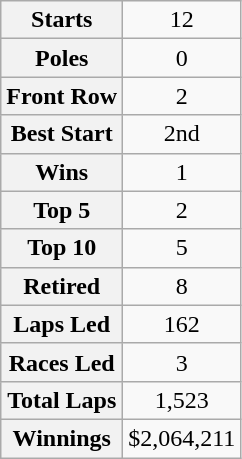<table class="wikitable" style="text-align:center">
<tr>
<th>Starts</th>
<td>12</td>
</tr>
<tr>
<th>Poles</th>
<td>0</td>
</tr>
<tr>
<th>Front Row</th>
<td>2</td>
</tr>
<tr>
<th>Best Start</th>
<td>2nd</td>
</tr>
<tr>
<th>Wins</th>
<td>1</td>
</tr>
<tr>
<th>Top 5</th>
<td>2</td>
</tr>
<tr>
<th>Top 10</th>
<td>5</td>
</tr>
<tr>
<th>Retired</th>
<td>8</td>
</tr>
<tr>
<th>Laps Led</th>
<td>162</td>
</tr>
<tr>
<th>Races Led</th>
<td>3</td>
</tr>
<tr>
<th>Total Laps</th>
<td>1,523</td>
</tr>
<tr>
<th>Winnings</th>
<td>$2,064,211</td>
</tr>
</table>
